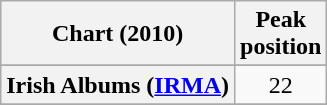<table class="wikitable sortable plainrowheaders" style="text-align:center">
<tr>
<th scope="col">Chart (2010)</th>
<th scope="col">Peak<br>position</th>
</tr>
<tr>
</tr>
<tr>
</tr>
<tr>
</tr>
<tr>
</tr>
<tr>
</tr>
<tr>
</tr>
<tr>
</tr>
<tr>
<th scope="row">Irish Albums (<a href='#'>IRMA</a>)</th>
<td style="text-align:center">22</td>
</tr>
<tr>
</tr>
<tr>
</tr>
<tr>
</tr>
<tr>
</tr>
<tr>
</tr>
<tr>
</tr>
<tr>
</tr>
<tr>
</tr>
<tr>
</tr>
<tr>
</tr>
<tr>
</tr>
<tr>
</tr>
</table>
